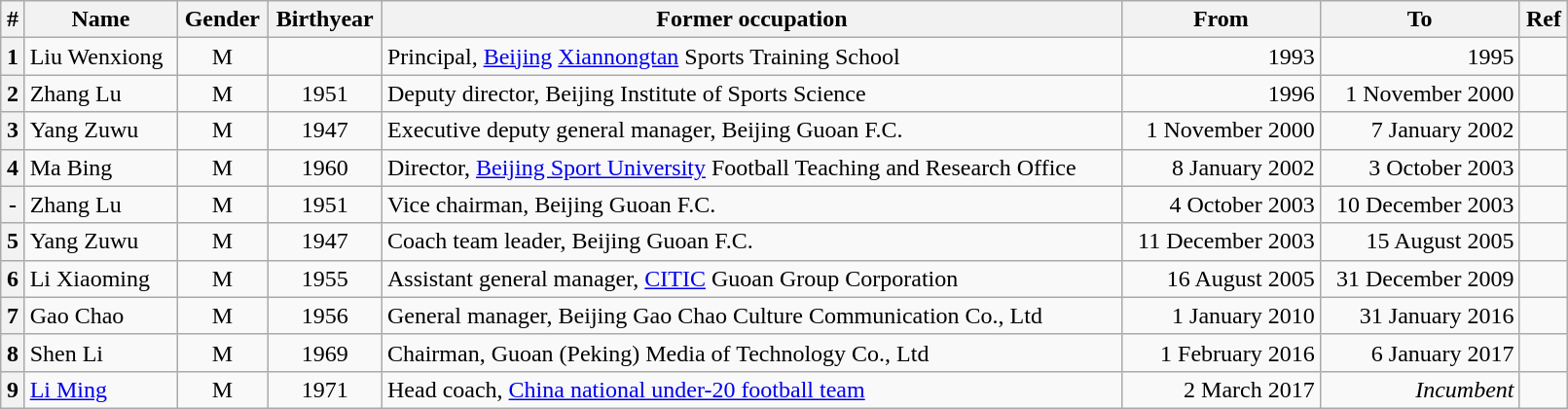<table width=85%; class="wikitable">
<tr>
<th>#</th>
<th>Name</th>
<th>Gender</th>
<th>Birthyear</th>
<th>Former occupation</th>
<th>From</th>
<th>To</th>
<th>Ref</th>
</tr>
<tr>
<th>1</th>
<td> Liu Wenxiong</td>
<td align=center>M</td>
<td align=center></td>
<td>Principal, <a href='#'>Beijing</a> <a href='#'>Xiannongtan</a> Sports Training School</td>
<td align=right>1993</td>
<td align=right>1995</td>
<td></td>
</tr>
<tr>
<th>2</th>
<td> Zhang Lu</td>
<td align=center>M</td>
<td align=center>1951</td>
<td>Deputy director, Beijing Institute of Sports Science</td>
<td align=right>1996</td>
<td align=right>1 November 2000</td>
<td></td>
</tr>
<tr>
<th>3</th>
<td> Yang Zuwu</td>
<td align=center>M</td>
<td align=center>1947</td>
<td>Executive deputy general manager, Beijing Guoan F.C.</td>
<td align=right>1 November 2000</td>
<td align=right>7 January 2002</td>
<td></td>
</tr>
<tr>
<th>4</th>
<td> Ma Bing</td>
<td align=center>M</td>
<td align=center>1960</td>
<td>Director, <a href='#'>Beijing Sport University</a> Football Teaching and Research Office</td>
<td align=right>8 January 2002</td>
<td align=right>3 October 2003</td>
<td></td>
</tr>
<tr>
<th>-</th>
<td> Zhang Lu</td>
<td align=center>M</td>
<td align=center>1951</td>
<td>Vice chairman, Beijing Guoan F.C.</td>
<td align=right>4 October 2003</td>
<td align=right>10 December 2003</td>
<td></td>
</tr>
<tr>
<th>5</th>
<td> Yang Zuwu</td>
<td align=center>M</td>
<td align=center>1947</td>
<td>Coach team leader, Beijing Guoan F.C.</td>
<td align=right>11 December 2003</td>
<td align=right>15 August 2005</td>
<td></td>
</tr>
<tr>
<th>6</th>
<td> Li Xiaoming</td>
<td align=center>M</td>
<td align=center>1955</td>
<td>Assistant general manager, <a href='#'>CITIC</a> Guoan Group Corporation</td>
<td align=right>16 August 2005</td>
<td align=right>31 December 2009</td>
<td></td>
</tr>
<tr>
<th>7</th>
<td> Gao Chao</td>
<td align=center>M</td>
<td align=center>1956</td>
<td>General manager, Beijing Gao Chao Culture Communication Co., Ltd</td>
<td align=right>1 January 2010</td>
<td align=right>31 January 2016</td>
<td></td>
</tr>
<tr>
<th>8</th>
<td> Shen Li</td>
<td align=center>M</td>
<td align=center>1969</td>
<td>Chairman, Guoan (Peking) Media of Technology Co., Ltd</td>
<td align=right>1 February 2016</td>
<td align=right>6 January 2017</td>
<td></td>
</tr>
<tr>
<th>9</th>
<td> <a href='#'>Li Ming</a></td>
<td align=center>M</td>
<td align=center>1971</td>
<td>Head coach, <a href='#'>China national under-20 football team</a></td>
<td align=right>2 March 2017</td>
<td align=right><em>Incumbent</em></td>
<td></td>
</tr>
</table>
